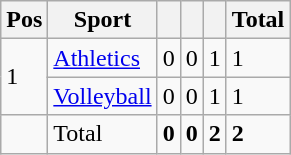<table class="wikitable">
<tr>
<th>Pos</th>
<th>Sport</th>
<th bgcolor="gold"></th>
<th bgcolor="silver"></th>
<th bgcolor="CC9966"></th>
<th>Total</th>
</tr>
<tr>
<td rowspan=2>1</td>
<td><a href='#'>Athletics</a></td>
<td>0</td>
<td>0</td>
<td>1</td>
<td>1</td>
</tr>
<tr>
<td><a href='#'>Volleyball</a></td>
<td>0</td>
<td>0</td>
<td>1</td>
<td>1</td>
</tr>
<tr>
<td></td>
<td>Total</td>
<td><strong> 0 </strong></td>
<td><strong> 0 </strong></td>
<td><strong> 2 </strong></td>
<td><strong>2</strong></td>
</tr>
</table>
